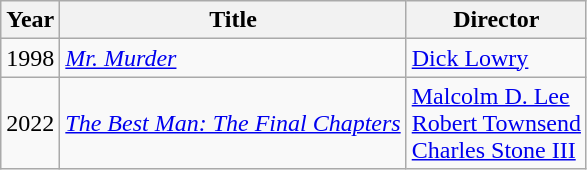<table class="wikitable">
<tr>
<th>Year</th>
<th>Title</th>
<th>Director</th>
</tr>
<tr>
<td>1998</td>
<td><em><a href='#'>Mr. Murder</a></em></td>
<td><a href='#'>Dick Lowry</a></td>
</tr>
<tr>
<td>2022</td>
<td><em><a href='#'>The Best Man: The Final Chapters</a></em></td>
<td><a href='#'>Malcolm D. Lee</a><br><a href='#'>Robert Townsend</a><br><a href='#'>Charles Stone III</a><br></td>
</tr>
</table>
